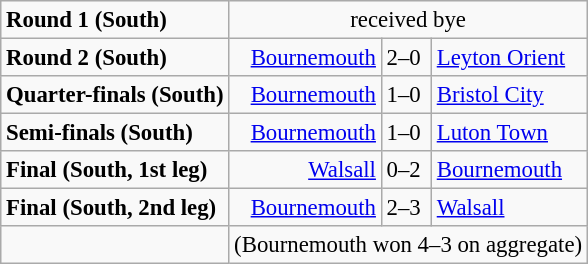<table class="wikitable" style="font-size: 95%;">
<tr>
<td><strong>Round 1 (South)</strong></td>
<td colspan=4 align=center>received bye</td>
</tr>
<tr>
<td><strong>Round 2 (South)</strong></td>
<td align=right><a href='#'>Bournemouth</a></td>
<td>2–0</td>
<td><a href='#'>Leyton Orient</a></td>
</tr>
<tr>
<td><strong>Quarter-finals (South)</strong></td>
<td align=right><a href='#'>Bournemouth</a></td>
<td>1–0</td>
<td><a href='#'>Bristol City</a></td>
</tr>
<tr>
<td><strong>Semi-finals (South)</strong></td>
<td align=right><a href='#'>Bournemouth</a></td>
<td>1–0</td>
<td><a href='#'>Luton Town</a></td>
</tr>
<tr>
<td><strong>Final (South, 1st leg)</strong></td>
<td align=right><a href='#'>Walsall</a></td>
<td>0–2</td>
<td><a href='#'>Bournemouth</a></td>
</tr>
<tr>
<td><strong>Final (South, 2nd leg)</strong></td>
<td align=right><a href='#'>Bournemouth</a></td>
<td>2–3</td>
<td><a href='#'>Walsall</a></td>
</tr>
<tr>
<td> </td>
<td colspan=4 align=center>(Bournemouth won 4–3 on aggregate)</td>
</tr>
</table>
